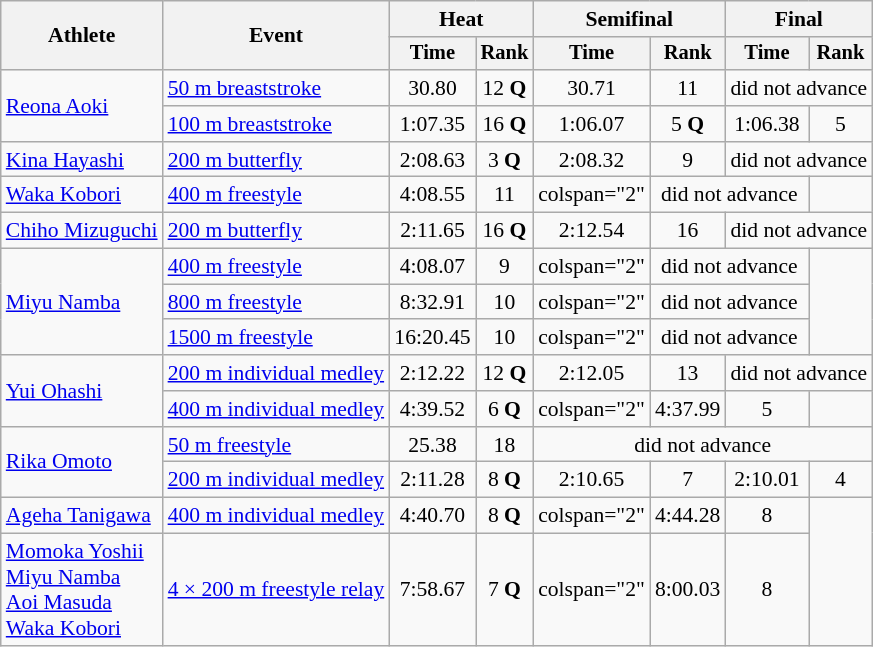<table class="wikitable" style="text-align:center; font-size:90%">
<tr>
<th rowspan="2">Athlete</th>
<th rowspan="2">Event</th>
<th colspan="2">Heat</th>
<th colspan="2">Semifinal</th>
<th colspan="2">Final</th>
</tr>
<tr style="font-size:95%">
<th>Time</th>
<th>Rank</th>
<th>Time</th>
<th>Rank</th>
<th>Time</th>
<th>Rank</th>
</tr>
<tr align=center>
<td align=left rowspan="2"><a href='#'>Reona Aoki</a></td>
<td align=left><a href='#'>50 m breaststroke</a></td>
<td>30.80</td>
<td>12 <strong>Q</strong></td>
<td>30.71</td>
<td>11</td>
<td colspan="2">did not advance</td>
</tr>
<tr align=center>
<td align=left><a href='#'>100 m breaststroke</a></td>
<td>1:07.35</td>
<td>16 <strong>Q</strong></td>
<td>1:06.07</td>
<td>5 <strong>Q</strong></td>
<td>1:06.38</td>
<td>5</td>
</tr>
<tr align=center>
<td align=left><a href='#'>Kina Hayashi</a></td>
<td align=left><a href='#'>200 m butterfly</a></td>
<td>2:08.63</td>
<td>3 <strong>Q</strong></td>
<td>2:08.32</td>
<td>9</td>
<td colspan="2">did not advance</td>
</tr>
<tr align=center>
<td align=left><a href='#'>Waka Kobori</a></td>
<td align=left><a href='#'>400 m freestyle</a></td>
<td>4:08.55</td>
<td>11</td>
<td>colspan="2" </td>
<td colspan="2">did not advance</td>
</tr>
<tr align=center>
<td align=left><a href='#'>Chiho Mizuguchi</a></td>
<td align=left><a href='#'>200 m butterfly</a></td>
<td>2:11.65</td>
<td>16 <strong>Q</strong></td>
<td>2:12.54</td>
<td>16</td>
<td colspan="2">did not advance</td>
</tr>
<tr align=center>
<td align=left rowspan="3"><a href='#'>Miyu Namba</a></td>
<td align=left><a href='#'>400 m freestyle</a></td>
<td>4:08.07</td>
<td>9</td>
<td>colspan="2" </td>
<td colspan="2">did not advance</td>
</tr>
<tr align=center>
<td align=left><a href='#'>800 m freestyle</a></td>
<td>8:32.91</td>
<td>10</td>
<td>colspan="2" </td>
<td colspan="2">did not advance</td>
</tr>
<tr align=center>
<td align=left><a href='#'>1500 m freestyle</a></td>
<td>16:20.45</td>
<td>10</td>
<td>colspan="2" </td>
<td colspan="2">did not advance</td>
</tr>
<tr align=center>
<td align=left rowspan="2"><a href='#'>Yui Ohashi</a></td>
<td align=left><a href='#'>200 m individual medley</a></td>
<td>2:12.22</td>
<td>12 <strong>Q</strong></td>
<td>2:12.05</td>
<td>13</td>
<td colspan="2">did not advance</td>
</tr>
<tr align=center>
<td align=left><a href='#'>400 m individual medley</a></td>
<td>4:39.52</td>
<td>6 <strong>Q</strong></td>
<td>colspan="2" </td>
<td>4:37.99</td>
<td>5</td>
</tr>
<tr align=center>
<td align=left rowspan="2"><a href='#'>Rika Omoto</a></td>
<td align=left><a href='#'>50 m freestyle</a></td>
<td>25.38</td>
<td>18</td>
<td colspan="4">did not advance</td>
</tr>
<tr align=center>
<td align=left><a href='#'>200 m individual medley</a></td>
<td>2:11.28</td>
<td>8 <strong>Q</strong></td>
<td>2:10.65</td>
<td>7</td>
<td>2:10.01</td>
<td>4</td>
</tr>
<tr align=center>
<td align=left><a href='#'>Ageha Tanigawa</a></td>
<td align=left><a href='#'>400 m individual medley</a></td>
<td>4:40.70</td>
<td>8 <strong>Q</strong></td>
<td>colspan="2" </td>
<td>4:44.28</td>
<td>8</td>
</tr>
<tr align=center>
<td align=left><a href='#'>Momoka Yoshii</a><br><a href='#'>Miyu Namba</a><br><a href='#'>Aoi Masuda</a><br><a href='#'>Waka Kobori</a></td>
<td align=left><a href='#'>4 × 200 m freestyle relay</a></td>
<td>7:58.67</td>
<td>7 <strong>Q</strong></td>
<td>colspan="2" </td>
<td>8:00.03</td>
<td>8</td>
</tr>
</table>
